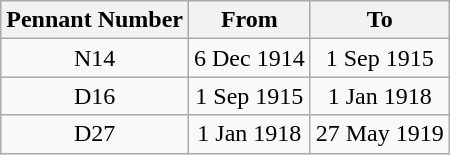<table class="wikitable" style="text-align:center">
<tr>
<th>Pennant Number</th>
<th>From</th>
<th>To</th>
</tr>
<tr>
<td>N14</td>
<td>6 Dec 1914</td>
<td>1 Sep 1915</td>
</tr>
<tr>
<td>D16</td>
<td>1 Sep 1915</td>
<td>1 Jan 1918</td>
</tr>
<tr>
<td>D27</td>
<td>1 Jan 1918</td>
<td>27 May 1919</td>
</tr>
</table>
